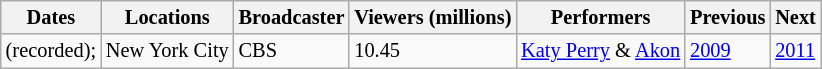<table class="wikitable" style="font-size: 85%">
<tr>
<th>Dates</th>
<th>Locations</th>
<th>Broadcaster</th>
<th>Viewers (millions)</th>
<th>Performers</th>
<th>Previous</th>
<th>Next</th>
</tr>
<tr>
<td> (recorded);<br> </td>
<td>New York City</td>
<td>CBS</td>
<td>10.45</td>
<td><a href='#'>Katy Perry</a> & <a href='#'>Akon</a></td>
<td><a href='#'>2009</a></td>
<td><a href='#'>2011</a></td>
</tr>
</table>
